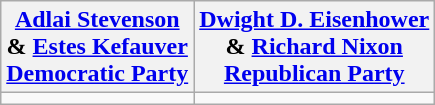<table class="wikitable" style="text-align:center;">
<tr>
<th><a href='#'>Adlai Stevenson</a><br> & <a href='#'>Estes Kefauver</a><br><a href='#'>Democratic Party</a></th>
<th><a href='#'>Dwight D. Eisenhower</a><br> & <a href='#'>Richard Nixon</a><br><a href='#'>Republican Party</a></th>
</tr>
<tr>
<td></td>
<td></td>
</tr>
</table>
